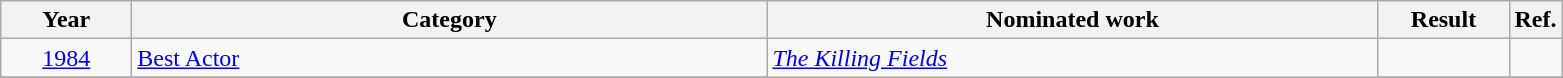<table class=wikitable>
<tr>
<th scope="col" style="width:5em;">Year</th>
<th scope="col" style="width:26em;">Category</th>
<th scope="col" style="width:25em;">Nominated work</th>
<th scope="col" style="width:5em;">Result</th>
<th>Ref.</th>
</tr>
<tr>
<td style="text-align:center;"><a href='#'>1984</a></td>
<td><a href='#'>Best Actor</a></td>
<td rowspan="3"><em><a href='#'>The Killing Fields</a></em></td>
<td></td>
<td></td>
</tr>
<tr>
</tr>
</table>
